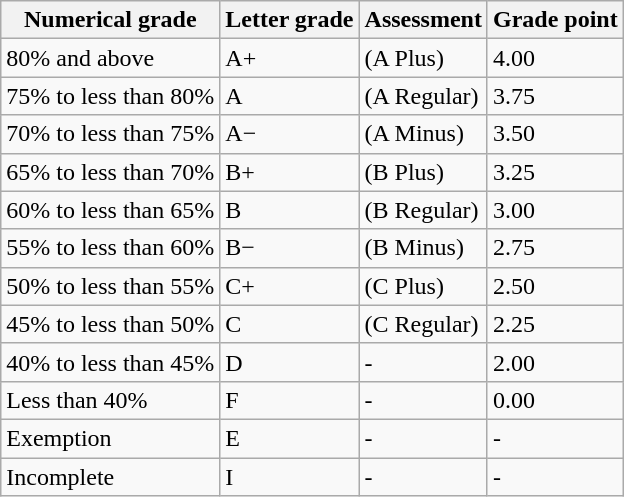<table class="wikitable">
<tr>
<th>Numerical grade</th>
<th>Letter grade</th>
<th>Assessment</th>
<th>Grade point</th>
</tr>
<tr>
<td>80% and above</td>
<td>A+</td>
<td>(A Plus)</td>
<td>4.00</td>
</tr>
<tr>
<td>75% to less than 80%</td>
<td>A</td>
<td>(A Regular)</td>
<td>3.75</td>
</tr>
<tr>
<td>70% to less than 75%</td>
<td>A−</td>
<td>(A Minus)</td>
<td>3.50</td>
</tr>
<tr>
<td>65% to less than 70%</td>
<td>B+</td>
<td>(B Plus)</td>
<td>3.25</td>
</tr>
<tr>
<td>60% to less than 65%</td>
<td>B</td>
<td>(B Regular)</td>
<td>3.00</td>
</tr>
<tr>
<td>55% to less than 60%</td>
<td>B−</td>
<td>(B Minus)</td>
<td>2.75</td>
</tr>
<tr>
<td>50% to less than 55%</td>
<td>C+</td>
<td>(C Plus)</td>
<td>2.50</td>
</tr>
<tr>
<td>45% to less than 50%</td>
<td>C</td>
<td>(C Regular)</td>
<td>2.25</td>
</tr>
<tr>
<td>40% to less than 45%</td>
<td>D</td>
<td>-</td>
<td>2.00</td>
</tr>
<tr>
<td>Less than 40%</td>
<td>F</td>
<td>-</td>
<td>0.00</td>
</tr>
<tr>
<td>Exemption</td>
<td>E</td>
<td>-</td>
<td>-</td>
</tr>
<tr>
<td>Incomplete</td>
<td>I</td>
<td>-</td>
<td>-</td>
</tr>
</table>
